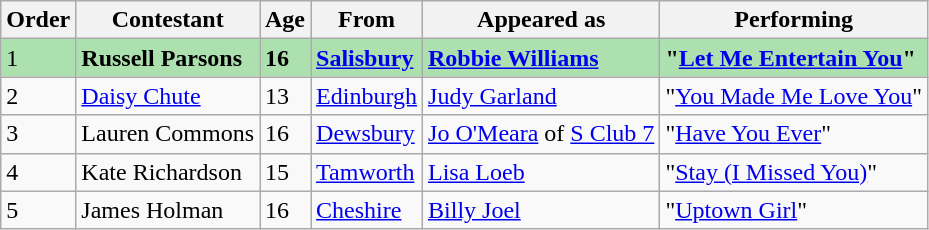<table class="wikitable">
<tr>
<th>Order</th>
<th>Contestant</th>
<th>Age</th>
<th>From</th>
<th>Appeared as</th>
<th>Performing</th>
</tr>
<tr style="background:#ACE1AF;">
<td>1</td>
<td><strong>Russell Parsons</strong></td>
<td><strong>16</strong></td>
<td><strong><a href='#'>Salisbury</a></strong></td>
<td><strong><a href='#'>Robbie Williams</a></strong></td>
<td><strong>"<a href='#'>Let Me Entertain You</a>"</strong></td>
</tr>
<tr>
<td>2</td>
<td><a href='#'>Daisy Chute</a></td>
<td>13</td>
<td><a href='#'>Edinburgh</a></td>
<td><a href='#'>Judy Garland</a></td>
<td>"<a href='#'>You Made Me Love You</a>"</td>
</tr>
<tr>
<td>3</td>
<td>Lauren Commons</td>
<td>16</td>
<td><a href='#'>Dewsbury</a></td>
<td><a href='#'>Jo O'Meara</a> of <a href='#'>S Club 7</a></td>
<td>"<a href='#'>Have You Ever</a>"</td>
</tr>
<tr>
<td>4</td>
<td>Kate Richardson</td>
<td>15</td>
<td><a href='#'>Tamworth</a></td>
<td><a href='#'>Lisa Loeb</a></td>
<td>"<a href='#'>Stay (I Missed You)</a>"</td>
</tr>
<tr>
<td>5</td>
<td>James Holman</td>
<td>16</td>
<td><a href='#'>Cheshire</a></td>
<td><a href='#'>Billy Joel</a></td>
<td>"<a href='#'>Uptown Girl</a>"</td>
</tr>
</table>
